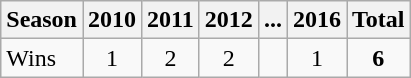<table class="wikitable" style="text-align:center;">
<tr>
<th>Season</th>
<th>2010</th>
<th>2011</th>
<th>2012</th>
<th>...</th>
<th>2016</th>
<th>Total</th>
</tr>
<tr>
<td align="left">Wins</td>
<td>1</td>
<td>2</td>
<td>2</td>
<td></td>
<td>1</td>
<td><strong>6</strong></td>
</tr>
</table>
